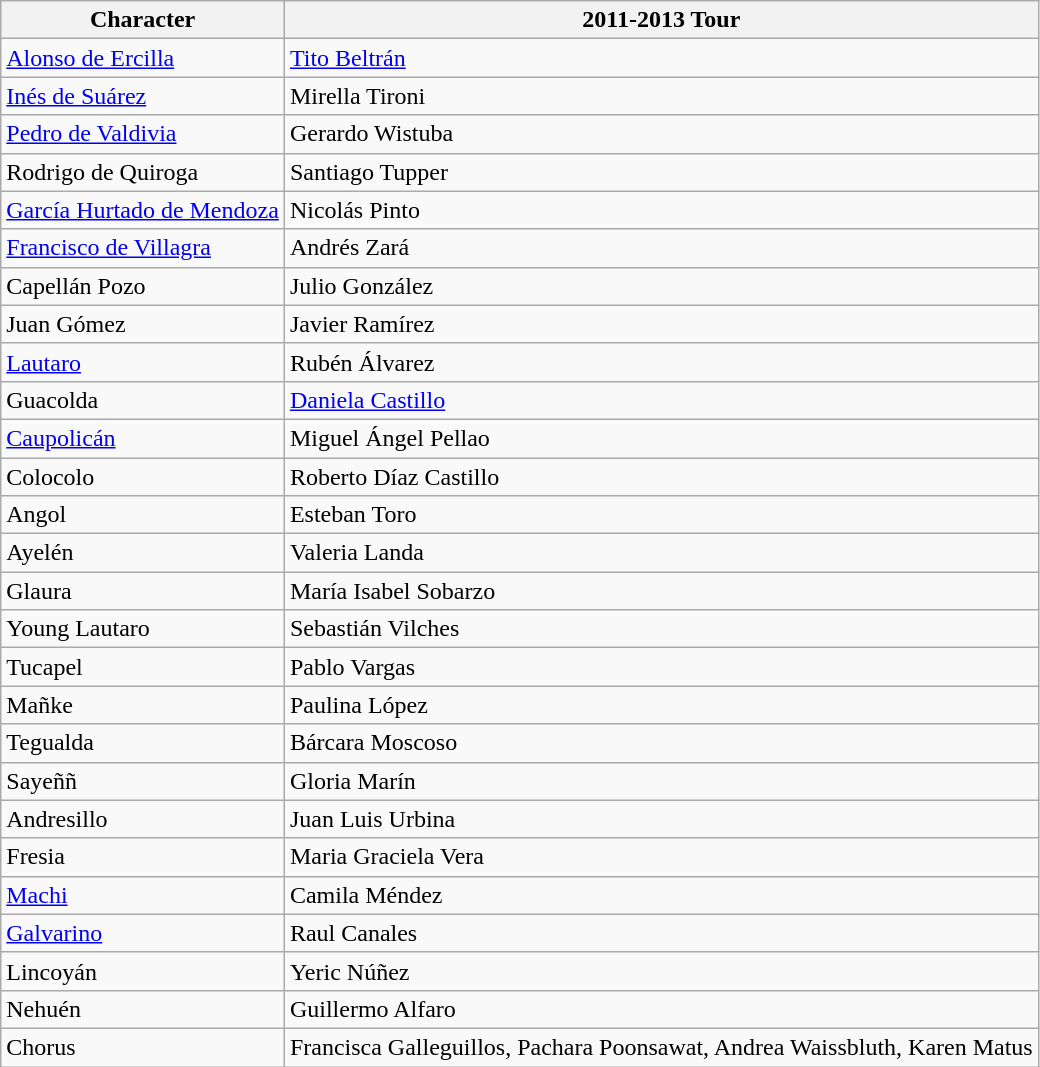<table class="wikitable">
<tr>
<th>Character</th>
<th>2011-2013 Tour</th>
</tr>
<tr>
<td><a href='#'>Alonso de Ercilla</a></td>
<td><a href='#'>Tito Beltrán</a></td>
</tr>
<tr>
<td><a href='#'>Inés de Suárez</a></td>
<td>Mirella Tironi</td>
</tr>
<tr>
<td><a href='#'>Pedro de Valdivia</a></td>
<td>Gerardo Wistuba</td>
</tr>
<tr>
<td>Rodrigo de Quiroga</td>
<td>Santiago Tupper</td>
</tr>
<tr>
<td><a href='#'>García Hurtado de Mendoza</a></td>
<td>Nicolás Pinto</td>
</tr>
<tr>
<td><a href='#'>Francisco de Villagra</a></td>
<td>Andrés Zará</td>
</tr>
<tr>
<td>Capellán Pozo</td>
<td>Julio González</td>
</tr>
<tr>
<td>Juan Gómez</td>
<td>Javier Ramírez</td>
</tr>
<tr>
<td><a href='#'>Lautaro</a></td>
<td>Rubén Álvarez</td>
</tr>
<tr>
<td>Guacolda</td>
<td><a href='#'>Daniela Castillo</a></td>
</tr>
<tr>
<td><a href='#'>Caupolicán</a></td>
<td>Miguel Ángel Pellao</td>
</tr>
<tr>
<td>Colocolo</td>
<td>Roberto Díaz Castillo</td>
</tr>
<tr>
<td>Angol</td>
<td>Esteban Toro</td>
</tr>
<tr>
<td>Ayelén</td>
<td>Valeria Landa</td>
</tr>
<tr>
<td>Glaura</td>
<td>María Isabel Sobarzo</td>
</tr>
<tr>
<td>Young Lautaro</td>
<td>Sebastián Vilches</td>
</tr>
<tr>
<td>Tucapel</td>
<td>Pablo Vargas</td>
</tr>
<tr>
<td>Mañke</td>
<td>Paulina López</td>
</tr>
<tr>
<td>Tegualda</td>
<td>Bárcara Moscoso</td>
</tr>
<tr>
<td>Sayeññ</td>
<td>Gloria Marín</td>
</tr>
<tr>
<td>Andresillo</td>
<td>Juan Luis Urbina</td>
</tr>
<tr>
<td>Fresia</td>
<td>Maria Graciela Vera</td>
</tr>
<tr>
<td><a href='#'>Machi</a></td>
<td>Camila Méndez</td>
</tr>
<tr>
<td><a href='#'>Galvarino</a></td>
<td>Raul Canales</td>
</tr>
<tr>
<td>Lincoyán</td>
<td>Yeric Núñez</td>
</tr>
<tr>
<td>Nehuén</td>
<td>Guillermo Alfaro</td>
</tr>
<tr>
<td>Chorus</td>
<td>Francisca Galleguillos, Pachara Poonsawat, Andrea Waissbluth, Karen Matus</td>
</tr>
</table>
